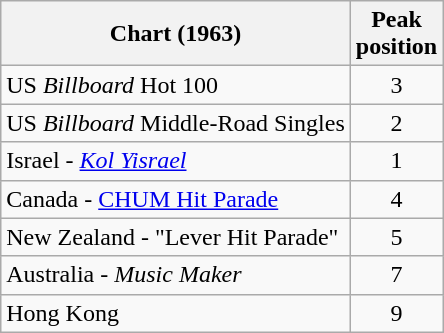<table class="wikitable sortable">
<tr>
<th align="left">Chart (1963)</th>
<th style="text-align:center;">Peak<br>position</th>
</tr>
<tr>
<td align="left">US <em>Billboard</em> Hot 100</td>
<td style="text-align:center;">3</td>
</tr>
<tr>
<td align="left">US <em>Billboard</em> Middle-Road Singles</td>
<td style="text-align:center;">2</td>
</tr>
<tr>
<td align="left">Israel - <em><a href='#'>Kol Yisrael</a></em></td>
<td style="text-align:center;">1</td>
</tr>
<tr>
<td align="left">Canada - <a href='#'>CHUM Hit Parade</a></td>
<td style="text-align:center;">4</td>
</tr>
<tr>
<td align="left">New Zealand - "Lever Hit Parade"</td>
<td style="text-align:center;">5</td>
</tr>
<tr>
<td align="left">Australia - <em>Music Maker</em></td>
<td style="text-align:center;">7</td>
</tr>
<tr>
<td align="left">Hong Kong</td>
<td style="text-align:center;">9</td>
</tr>
</table>
